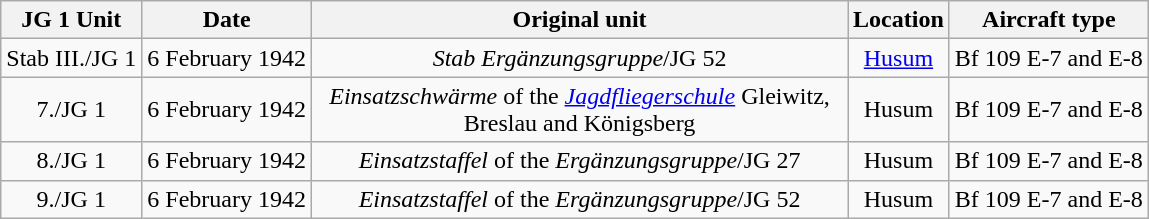<table class="wikitable" style="text-align:center">
<tr>
<th>JG 1 Unit</th>
<th>Date</th>
<th width="350">Original unit</th>
<th>Location</th>
<th>Aircraft type</th>
</tr>
<tr>
<td>Stab III./JG 1</td>
<td>6 February 1942</td>
<td><em>Stab Ergänzungsgruppe</em>/JG 52</td>
<td><a href='#'>Husum</a></td>
<td>Bf 109 E-7 and E-8</td>
</tr>
<tr>
<td>7./JG 1</td>
<td>6 February 1942</td>
<td><em>Einsatzschwärme</em> of the <em><a href='#'>Jagdfliegerschule</a></em> Gleiwitz, Breslau and Königsberg</td>
<td>Husum</td>
<td>Bf 109 E-7 and E-8</td>
</tr>
<tr>
<td>8./JG 1</td>
<td>6 February 1942</td>
<td><em>Einsatzstaffel</em> of the <em>Ergänzungsgruppe</em>/JG 27</td>
<td>Husum</td>
<td>Bf 109 E-7 and E-8</td>
</tr>
<tr>
<td>9./JG 1</td>
<td>6 February 1942</td>
<td><em>Einsatzstaffel</em> of the <em>Ergänzungsgruppe</em>/JG 52</td>
<td>Husum</td>
<td>Bf 109 E-7 and E-8</td>
</tr>
</table>
